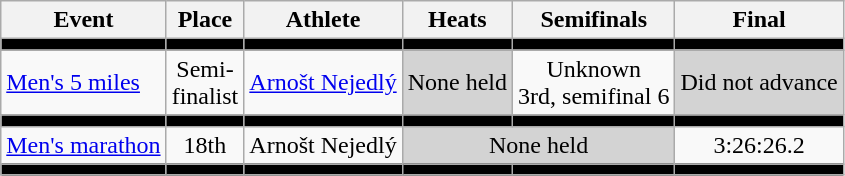<table class=wikitable>
<tr>
<th>Event</th>
<th>Place</th>
<th>Athlete</th>
<th>Heats</th>
<th>Semifinals</th>
<th>Final</th>
</tr>
<tr bgcolor=black>
<td></td>
<td></td>
<td></td>
<td></td>
<td></td>
<td></td>
</tr>
<tr align=center>
<td align=left><a href='#'>Men's 5 miles</a></td>
<td>Semi-<br>finalist</td>
<td align=left><a href='#'>Arnošt Nejedlý</a></td>
<td bgcolor=lightgray>None held</td>
<td>Unknown <br> 3rd, semifinal 6</td>
<td bgcolor=lightgray>Did not advance</td>
</tr>
<tr bgcolor=black>
<td></td>
<td></td>
<td></td>
<td></td>
<td></td>
<td></td>
</tr>
<tr align=center>
<td align=left><a href='#'>Men's marathon</a></td>
<td>18th</td>
<td align=left>Arnošt Nejedlý</td>
<td colspan=2 bgcolor=lightgray>None held</td>
<td>3:26:26.2</td>
</tr>
<tr bgcolor=black>
<td></td>
<td></td>
<td></td>
<td></td>
<td></td>
<td></td>
</tr>
</table>
